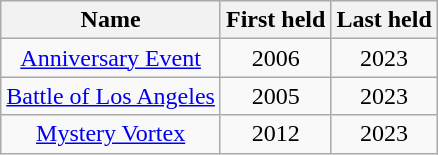<table class="wikitable" style="text-align: center">
<tr>
<th>Name</th>
<th>First held</th>
<th>Last held</th>
</tr>
<tr>
<td><a href='#'>Anniversary Event</a></td>
<td>2006</td>
<td>2023</td>
</tr>
<tr>
<td><a href='#'>Battle of Los Angeles</a></td>
<td>2005</td>
<td>2023</td>
</tr>
<tr>
<td><a href='#'>Mystery Vortex</a></td>
<td>2012</td>
<td>2023</td>
</tr>
</table>
